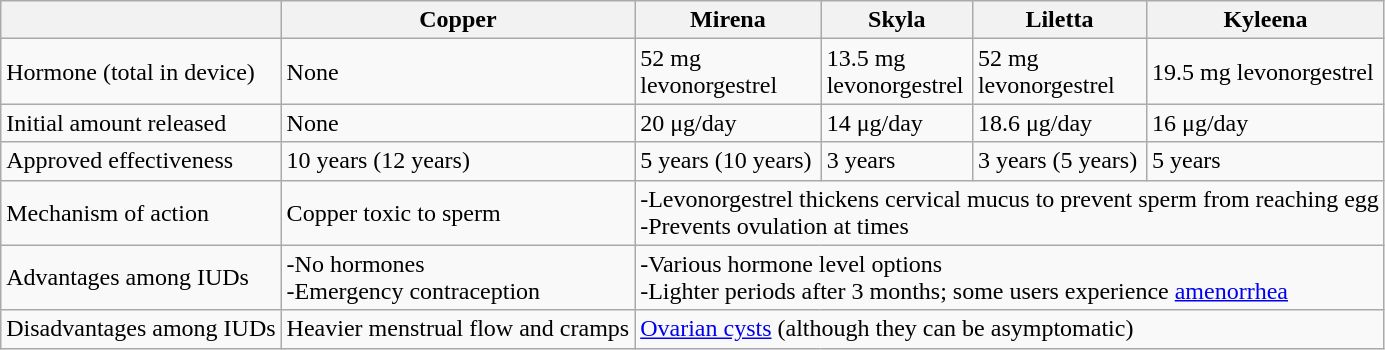<table class="wikitable mw-collapsible">
<tr>
<th></th>
<th>Copper</th>
<th>Mirena</th>
<th>Skyla</th>
<th>Liletta</th>
<th>Kyleena</th>
</tr>
<tr>
<td>Hormone (total in device)</td>
<td>None</td>
<td>52 mg<br>levonorgestrel</td>
<td>13.5 mg<br>levonorgestrel</td>
<td>52 mg<br>levonorgestrel</td>
<td>19.5 mg levonorgestrel</td>
</tr>
<tr>
<td>Initial amount released</td>
<td>None</td>
<td>20 μg/day</td>
<td>14 μg/day</td>
<td>18.6 μg/day</td>
<td>16 μg/day</td>
</tr>
<tr>
<td>Approved effectiveness</td>
<td>10 years (12 years)</td>
<td>5 years (10 years)</td>
<td>3 years</td>
<td>3 years (5 years)</td>
<td>5 years</td>
</tr>
<tr>
<td>Mechanism of action</td>
<td>Copper toxic to sperm</td>
<td colspan="4">-Levonorgestrel thickens cervical mucus to prevent sperm from reaching egg<br>-Prevents ovulation at times</td>
</tr>
<tr>
<td>Advantages among IUDs</td>
<td>-No hormones<br>-Emergency contraception</td>
<td colspan="4">-Various hormone level options<br>-Lighter periods after 3 months; some users experience <a href='#'>amenorrhea</a></td>
</tr>
<tr>
<td>Disadvantages among IUDs</td>
<td>Heavier menstrual flow and cramps</td>
<td colspan="4"><a href='#'>Ovarian cysts</a> (although they can be asymptomatic)</td>
</tr>
</table>
